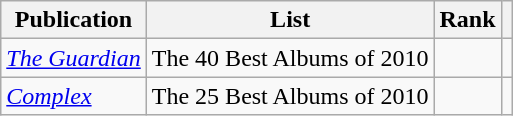<table class="sortable wikitable">
<tr>
<th>Publication</th>
<th>List</th>
<th>Rank</th>
<th class="unsortable"></th>
</tr>
<tr>
<td><em><a href='#'>The Guardian</a></em></td>
<td>The 40 Best Albums of 2010</td>
<td></td>
<td></td>
</tr>
<tr>
<td><em><a href='#'>Complex</a></em></td>
<td>The 25 Best Albums of 2010</td>
<td></td>
<td></td>
</tr>
</table>
